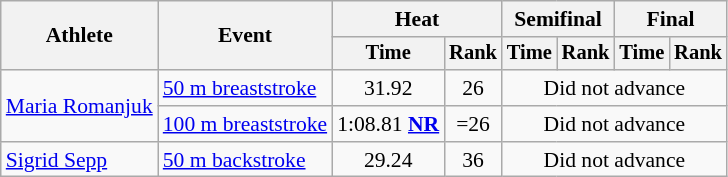<table class=wikitable style="font-size:90%">
<tr>
<th rowspan="2">Athlete</th>
<th rowspan="2">Event</th>
<th colspan="2">Heat</th>
<th colspan="2">Semifinal</th>
<th colspan="2">Final</th>
</tr>
<tr style="font-size:95%">
<th>Time</th>
<th>Rank</th>
<th>Time</th>
<th>Rank</th>
<th>Time</th>
<th>Rank</th>
</tr>
<tr align=center>
<td align=left rowspan=2><a href='#'>Maria Romanjuk</a></td>
<td align=left><a href='#'>50 m breaststroke</a></td>
<td>31.92</td>
<td>26</td>
<td colspan=4>Did not advance</td>
</tr>
<tr align=center>
<td align=left><a href='#'>100 m breaststroke</a></td>
<td>1:08.81 <strong><a href='#'>NR</a></strong></td>
<td>=26</td>
<td colspan=4>Did not advance</td>
</tr>
<tr align=center>
<td align=left><a href='#'>Sigrid Sepp</a></td>
<td align=left><a href='#'>50 m backstroke</a></td>
<td>29.24</td>
<td>36</td>
<td colspan=4>Did not advance</td>
</tr>
</table>
